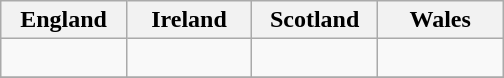<table class="wikitable">
<tr>
<th width=20%> England</th>
<th width=20%> Ireland</th>
<th width=20%> Scotland</th>
<th width=20%> Wales</th>
</tr>
<tr valign=top>
<td><br></td>
<td><br></td>
<td><br></td>
<td><br></td>
</tr>
<tr>
</tr>
</table>
